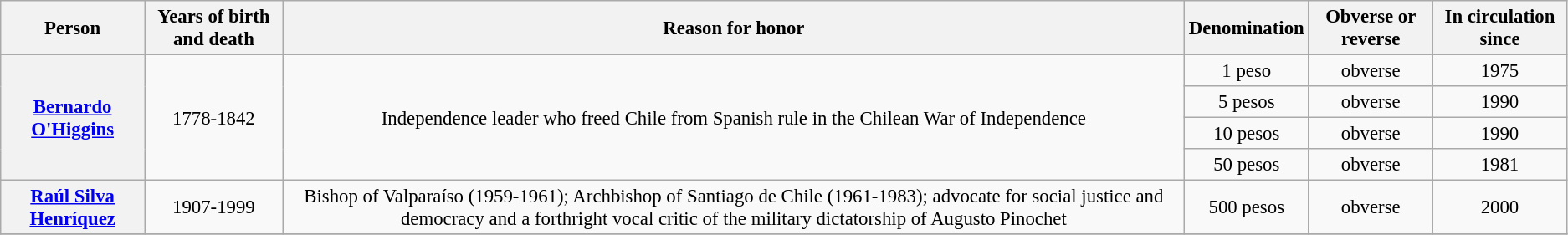<table class="wikitable" style="font-size:95%; text-align:center;">
<tr>
<th>Person</th>
<th>Years of birth and death</th>
<th>Reason for honor</th>
<th>Denomination</th>
<th>Obverse or reverse</th>
<th>In circulation since</th>
</tr>
<tr>
<th rowspan="4"><a href='#'>Bernardo O'Higgins</a></th>
<td rowspan="4">1778-1842</td>
<td rowspan="4">Independence leader who freed Chile from Spanish rule in the Chilean War of Independence</td>
<td>1 peso</td>
<td>obverse</td>
<td>1975</td>
</tr>
<tr>
<td>5 pesos</td>
<td>obverse</td>
<td>1990</td>
</tr>
<tr>
<td>10 pesos</td>
<td>obverse</td>
<td>1990</td>
</tr>
<tr>
<td>50 pesos</td>
<td>obverse</td>
<td>1981</td>
</tr>
<tr>
<th><a href='#'>Raúl Silva Henríquez</a></th>
<td>1907-1999</td>
<td>Bishop of Valparaíso (1959-1961); Archbishop of Santiago de Chile (1961-1983); advocate for social justice and democracy and a forthright vocal critic of the military dictatorship of Augusto Pinochet</td>
<td>500 pesos</td>
<td>obverse</td>
<td>2000</td>
</tr>
<tr>
</tr>
</table>
